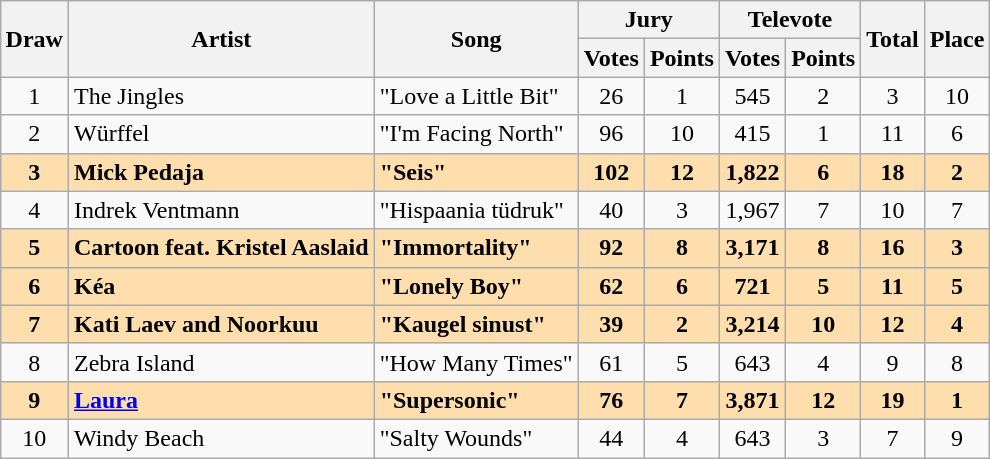<table class="sortable wikitable" style="margin: 1em auto 1em auto; text-align:center;">
<tr>
<th rowspan="2">Draw</th>
<th rowspan="2">Artist</th>
<th rowspan="2">Song</th>
<th colspan="2">Jury</th>
<th colspan="2">Televote</th>
<th rowspan="2">Total</th>
<th rowspan="2">Place</th>
</tr>
<tr>
<th>Votes</th>
<th>Points</th>
<th>Votes</th>
<th>Points</th>
</tr>
<tr>
<td>1</td>
<td align="left" data-sort-value="Jingles, The">The Jingles</td>
<td align="left">"Love a Little Bit"</td>
<td>26</td>
<td>1</td>
<td>545</td>
<td>2</td>
<td>3</td>
<td>10</td>
</tr>
<tr>
<td>2</td>
<td align="left">Würffel</td>
<td align="left">"I'm Facing North"</td>
<td>96</td>
<td>10</td>
<td>415</td>
<td>1</td>
<td>11</td>
<td>6</td>
</tr>
<tr style="font-weight:bold; background:navajowhite;">
<td>3</td>
<td align="left">Mick Pedaja</td>
<td align="left">"Seis"</td>
<td>102</td>
<td>12</td>
<td>1,822</td>
<td>6</td>
<td>18</td>
<td>2</td>
</tr>
<tr>
<td>4</td>
<td align="left">Indrek Ventmann</td>
<td align="left">"Hispaania tüdruk"</td>
<td>40</td>
<td>3</td>
<td>1,967</td>
<td>7</td>
<td>10</td>
<td>7</td>
</tr>
<tr style="font-weight:bold; background:navajowhite;">
<td>5</td>
<td align="left">Cartoon feat. Kristel Aaslaid</td>
<td align="left">"Immortality"</td>
<td>92</td>
<td>8</td>
<td>3,171</td>
<td>8</td>
<td>16</td>
<td>3</td>
</tr>
<tr style="font-weight:bold; background:navajowhite;">
<td>6</td>
<td align="left">Kéa</td>
<td align="left">"Lonely Boy"</td>
<td>62</td>
<td>6</td>
<td>721</td>
<td>5</td>
<td>11</td>
<td>5</td>
</tr>
<tr style="font-weight:bold; background:navajowhite;">
<td>7</td>
<td align="left">Kati Laev and Noorkuu</td>
<td align="left">"Kaugel sinust"</td>
<td>39</td>
<td>2</td>
<td>3,214</td>
<td>10</td>
<td>12</td>
<td>4</td>
</tr>
<tr>
<td>8</td>
<td align="left">Zebra Island</td>
<td align="left">"How Many Times"</td>
<td>61</td>
<td>5</td>
<td>643</td>
<td>4</td>
<td>9</td>
<td>8</td>
</tr>
<tr style="font-weight:bold; background:navajowhite;">
<td>9</td>
<td align="left"><a href='#'>Laura</a></td>
<td align="left">"Supersonic"</td>
<td>76</td>
<td>7</td>
<td>3,871</td>
<td>12</td>
<td>19</td>
<td>1</td>
</tr>
<tr>
<td>10</td>
<td align="left">Windy Beach</td>
<td align="left">"Salty Wounds"</td>
<td>44</td>
<td>4</td>
<td>643</td>
<td>3</td>
<td>7</td>
<td>9</td>
</tr>
</table>
